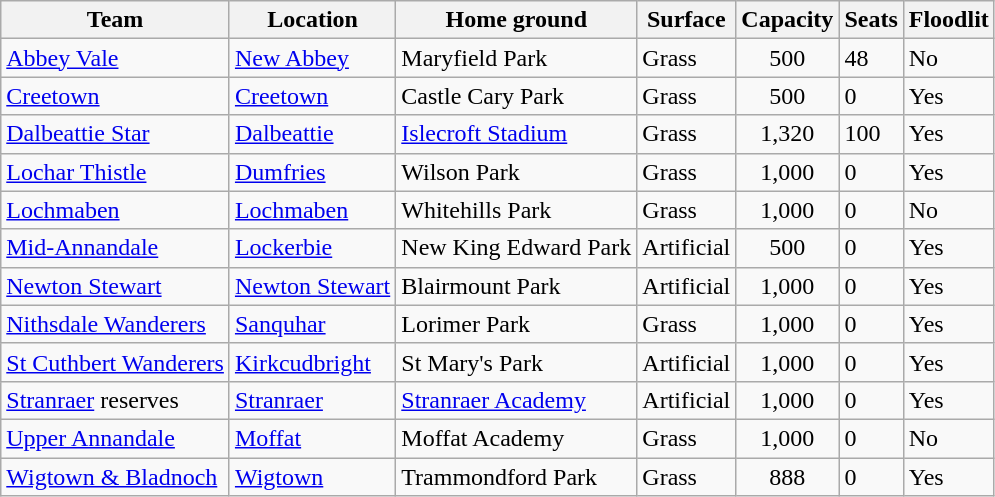<table class="wikitable sortable">
<tr>
<th>Team</th>
<th>Location</th>
<th>Home ground</th>
<th>Surface</th>
<th>Capacity</th>
<th>Seats</th>
<th>Floodlit</th>
</tr>
<tr>
<td><a href='#'>Abbey Vale</a></td>
<td><a href='#'>New Abbey</a></td>
<td>Maryfield Park</td>
<td>Grass</td>
<td align="center">500</td>
<td>48</td>
<td>No</td>
</tr>
<tr>
<td><a href='#'>Creetown</a></td>
<td><a href='#'>Creetown</a></td>
<td>Castle Cary Park</td>
<td>Grass</td>
<td align="center">500</td>
<td>0</td>
<td>Yes</td>
</tr>
<tr>
<td><a href='#'>Dalbeattie Star</a></td>
<td><a href='#'>Dalbeattie</a></td>
<td><a href='#'>Islecroft Stadium</a></td>
<td>Grass</td>
<td align="center">1,320</td>
<td>100</td>
<td>Yes</td>
</tr>
<tr>
<td><a href='#'>Lochar Thistle</a></td>
<td><a href='#'>Dumfries</a></td>
<td>Wilson Park</td>
<td>Grass</td>
<td align="center">1,000</td>
<td>0</td>
<td>Yes</td>
</tr>
<tr>
<td><a href='#'>Lochmaben</a></td>
<td><a href='#'>Lochmaben</a></td>
<td>Whitehills Park</td>
<td>Grass</td>
<td align="center">1,000</td>
<td>0</td>
<td>No</td>
</tr>
<tr>
<td><a href='#'>Mid-Annandale</a></td>
<td><a href='#'>Lockerbie</a></td>
<td>New King Edward Park</td>
<td>Artificial</td>
<td align="center">500</td>
<td>0</td>
<td>Yes</td>
</tr>
<tr>
<td><a href='#'>Newton Stewart</a></td>
<td><a href='#'>Newton Stewart</a></td>
<td>Blairmount Park</td>
<td>Artificial</td>
<td align="center">1,000</td>
<td>0</td>
<td>Yes</td>
</tr>
<tr>
<td><a href='#'>Nithsdale Wanderers</a></td>
<td><a href='#'>Sanquhar</a></td>
<td>Lorimer Park</td>
<td>Grass</td>
<td align="center">1,000</td>
<td>0</td>
<td>Yes</td>
</tr>
<tr>
<td><a href='#'>St Cuthbert Wanderers</a></td>
<td><a href='#'>Kirkcudbright</a></td>
<td>St Mary's Park</td>
<td>Artificial</td>
<td align="center">1,000</td>
<td>0</td>
<td>Yes</td>
</tr>
<tr>
<td><a href='#'>Stranraer</a> reserves</td>
<td><a href='#'>Stranraer</a></td>
<td><a href='#'>Stranraer Academy</a></td>
<td>Artificial</td>
<td align="center">1,000</td>
<td>0</td>
<td>Yes</td>
</tr>
<tr>
<td><a href='#'>Upper Annandale</a></td>
<td><a href='#'>Moffat</a></td>
<td>Moffat Academy</td>
<td>Grass</td>
<td align="center">1,000</td>
<td>0</td>
<td>No</td>
</tr>
<tr>
<td><a href='#'>Wigtown & Bladnoch</a></td>
<td><a href='#'>Wigtown</a></td>
<td>Trammondford Park</td>
<td>Grass</td>
<td align="center">888</td>
<td>0</td>
<td>Yes</td>
</tr>
</table>
